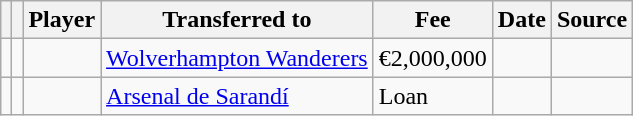<table class="wikitable plainrowheaders sortable">
<tr>
<th></th>
<th></th>
<th scope=col>Player</th>
<th>Transferred to</th>
<th !scope=col; style="width: 65px;">Fee</th>
<th scope=col>Date</th>
<th scope=col>Source</th>
</tr>
<tr>
<td align=center></td>
<td align=center></td>
<td></td>
<td> <a href='#'>Wolverhampton Wanderers</a></td>
<td>€2,000,000</td>
<td></td>
<td></td>
</tr>
<tr>
<td align=center></td>
<td align=center></td>
<td></td>
<td> <a href='#'>Arsenal de Sarandí</a></td>
<td>Loan</td>
<td></td>
<td></td>
</tr>
</table>
